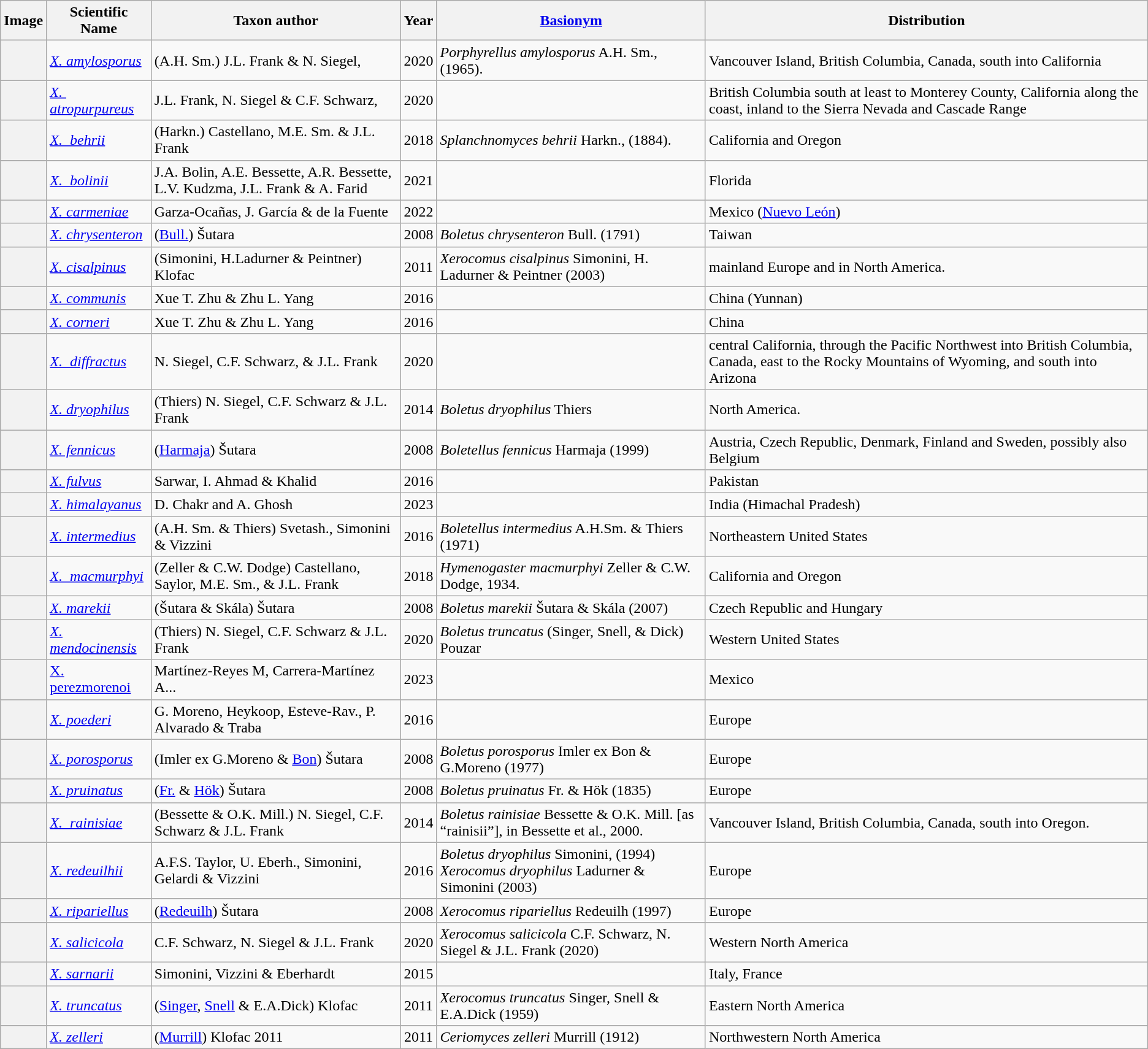<table class="wikitable sortable">
<tr>
<th>Image</th>
<th>Scientific Name</th>
<th>Taxon author</th>
<th>Year</th>
<th><a href='#'>Basionym</a></th>
<th>Distribution</th>
</tr>
<tr>
<th scope="row"></th>
<td><em><a href='#'>X. amylosporus</a></em></td>
<td>(A.H. Sm.) J.L. Frank & N. Siegel,</td>
<td style="text-align:center;">2020</td>
<td><em>Porphyrellus amylosporus</em> A.H. Sm., (1965).</td>
<td>Vancouver Island, British Columbia, Canada, south into California</td>
</tr>
<tr>
<th scope="row"></th>
<td><em><a href='#'>X.  atropurpureus</a></em></td>
<td>J.L. Frank, N. Siegel & C.F. Schwarz,</td>
<td style="text-align:center;">2020</td>
<td></td>
<td>British Columbia south at least to Monterey County, California along the coast, inland to the Sierra Nevada and Cascade Range</td>
</tr>
<tr>
<th scope="row"></th>
<td><em><a href='#'>X.  behrii</a></em></td>
<td>(Harkn.) Castellano, M.E. Sm. & J.L. Frank</td>
<td style="text-align:center;">2018</td>
<td><em> Splanchnomyces behrii</em> Harkn., (1884).</td>
<td>California and Oregon</td>
</tr>
<tr>
<th scope="row"></th>
<td><em><a href='#'>X.  bolinii</a></em></td>
<td>J.A. Bolin, A.E. Bessette, A.R. Bessette, L.V. Kudzma, J.L. Frank & A. Farid</td>
<td style="text-align:center;">2021</td>
<td></td>
<td>Florida</td>
</tr>
<tr>
<th scope="row"></th>
<td><em><a href='#'>X. carmeniae</a></em></td>
<td>Garza-Ocañas, J.  García  & de  la Fuente</td>
<td style="text-align:center;">2022</td>
<td></td>
<td>Mexico (<a href='#'>Nuevo  León</a>)</td>
</tr>
<tr>
<th scope="row"></th>
<td><em><a href='#'>X. chrysenteron</a></em></td>
<td>(<a href='#'>Bull.</a>) Šutara</td>
<td style="text-align:center;">2008</td>
<td><em>Boletus chrysenteron</em> Bull. (1791)</td>
<td>Taiwan</td>
</tr>
<tr>
<th scope="row"></th>
<td><em><a href='#'>X. cisalpinus</a></em></td>
<td>(Simonini, H.Ladurner & Peintner) Klofac</td>
<td style="text-align:center;">2011</td>
<td><em>Xerocomus cisalpinus</em> Simonini, H. Ladurner & Peintner (2003)</td>
<td>mainland Europe and in North America.</td>
</tr>
<tr>
<th scope="row"></th>
<td><em><a href='#'>X. communis</a></em></td>
<td>Xue T. Zhu & Zhu L. Yang</td>
<td style="text-align:center;">2016</td>
<td></td>
<td>China (Yunnan)</td>
</tr>
<tr>
<th scope="row"></th>
<td><em><a href='#'>X. corneri</a></em></td>
<td>Xue T. Zhu & Zhu L. Yang</td>
<td style="text-align:center;">2016</td>
<td></td>
<td>China</td>
</tr>
<tr>
<th scope="row"></th>
<td><em><a href='#'>X.  diffractus</a></em></td>
<td>N. Siegel, C.F. Schwarz, & J.L. Frank</td>
<td style="text-align:center;">2020</td>
<td></td>
<td>central California, through the Pacific Northwest into British Columbia, Canada, east to the Rocky Mountains of Wyoming, and south into Arizona</td>
</tr>
<tr>
<th scope="row"></th>
<td><em><a href='#'>X. dryophilus</a></em></td>
<td>(Thiers) N. Siegel, C.F. Schwarz & J.L. Frank</td>
<td style="text-align:center;">2014</td>
<td><em>Boletus dryophilus</em> Thiers</td>
<td>North America.</td>
</tr>
<tr>
<th scope="row"></th>
<td><em><a href='#'>X. fennicus</a></em></td>
<td>(<a href='#'>Harmaja</a>) Šutara</td>
<td style="text-align:center;">2008</td>
<td><em>Boletellus fennicus</em> Harmaja (1999)</td>
<td>Austria, Czech Republic, Denmark, Finland and Sweden, possibly also Belgium</td>
</tr>
<tr>
<th scope="row"></th>
<td><em><a href='#'>X. fulvus</a></em></td>
<td>Sarwar, I. Ahmad & Khalid</td>
<td style="text-align:center;">2016</td>
<td></td>
<td>Pakistan</td>
</tr>
<tr>
<th scope="row"></th>
<td><em><a href='#'>X. himalayanus</a></em></td>
<td>D. Chakr and A. Ghosh</td>
<td style="text-align:center;">2023</td>
<td></td>
<td>India (Himachal Pradesh)</td>
</tr>
<tr>
<th scope="row"></th>
<td><em><a href='#'>X. intermedius</a></em></td>
<td>(A.H. Sm. & Thiers) Svetash., Simonini & Vizzini</td>
<td style="text-align:center;">2016</td>
<td><em>Boletellus intermedius</em> A.H.Sm. & Thiers (1971)</td>
<td>Northeastern United States</td>
</tr>
<tr>
<th scope="row"></th>
<td><em><a href='#'>X.  macmurphyi</a></em></td>
<td>(Zeller & C.W. Dodge) Castellano, Saylor, M.E. Sm., & J.L. Frank</td>
<td style="text-align:center;">2018</td>
<td><em>Hymenogaster macmurphyi</em> Zeller & C.W. Dodge,  1934.</td>
<td>California and Oregon</td>
</tr>
<tr>
<th scope="row"></th>
<td><em><a href='#'>X. marekii</a></em></td>
<td>(Šutara & Skála) Šutara</td>
<td style="text-align:center;">2008</td>
<td><em>Boletus marekii</em> Šutara & Skála (2007)</td>
<td>Czech Republic and Hungary</td>
</tr>
<tr>
<th scope="row"></th>
<td><em><a href='#'>X. mendocinensis</a></em></td>
<td>(Thiers) N. Siegel, C.F. Schwarz & J.L. Frank</td>
<td style="text-align:center;">2020</td>
<td><em>Boletus truncatus</em> (Singer, Snell, & Dick) Pouzar</td>
<td>Western United States</td>
</tr>
<tr>
<th scope="row"></th>
<td><a href='#'>X. perezmorenoi</a></td>
<td>Martínez-Reyes M, Carrera-Martínez A...<br></td>
<td>2023</td>
<td></td>
<td>Mexico</td>
</tr>
<tr>
<th scope="row"></th>
<td><em><a href='#'>X. poederi</a></em></td>
<td>G. Moreno, Heykoop, Esteve-Rav., P. Alvarado & Traba</td>
<td style="text-align:center;">2016</td>
<td></td>
<td>Europe</td>
</tr>
<tr>
<th scope="row"></th>
<td><em><a href='#'>X. porosporus</a></em></td>
<td>(Imler ex G.Moreno & <a href='#'>Bon</a>) Šutara</td>
<td style="text-align:center;">2008</td>
<td><em>Boletus porosporus</em> Imler ex Bon & G.Moreno (1977)</td>
<td>Europe</td>
</tr>
<tr>
<th scope="row"></th>
<td><em><a href='#'>X. pruinatus</a></em></td>
<td>(<a href='#'>Fr.</a> & <a href='#'>Hök</a>) Šutara</td>
<td style="text-align:center;">2008</td>
<td><em>Boletus pruinatus</em> Fr. & Hök (1835)</td>
<td>Europe</td>
</tr>
<tr>
<th scope="row"></th>
<td><em><a href='#'>X.  rainisiae</a></em></td>
<td>(Bessette & O.K. Mill.) N. Siegel, C.F. Schwarz & J.L. Frank</td>
<td style="text-align:center;">2014</td>
<td><em>Boletus rainisiae</em> Bessette & O.K. Mill. [as “rainisii”], in Bessette et al.,  2000.</td>
<td>Vancouver Island, British Columbia, Canada, south into Oregon.</td>
</tr>
<tr>
<th scope="row"></th>
<td><em><a href='#'>X. redeuilhii</a></em></td>
<td>A.F.S. Taylor, U. Eberh., Simonini, Gelardi & Vizzini</td>
<td style="text-align:center;">2016</td>
<td><em>Boletus dryophilus</em> Simonini, (1994)<br><em>Xerocomus dryophilus</em> Ladurner & Simonini (2003)</td>
<td>Europe</td>
</tr>
<tr>
<th scope="row"></th>
<td><em><a href='#'>X. ripariellus</a></em></td>
<td>(<a href='#'>Redeuilh</a>) Šutara</td>
<td style="text-align:center;">2008</td>
<td><em>Xerocomus ripariellus</em> Redeuilh (1997)</td>
<td>Europe</td>
</tr>
<tr>
<th scope="row"></th>
<td><em><a href='#'>X. salicicola</a></em></td>
<td>C.F. Schwarz, N. Siegel & J.L. Frank</td>
<td style="text-align:center;">2020</td>
<td><em>Xerocomus salicicola</em> C.F. Schwarz, N. Siegel & J.L. Frank (2020)</td>
<td>Western North America</td>
</tr>
<tr>
<th scope="row"></th>
<td><em><a href='#'>X. sarnarii</a></em></td>
<td>Simonini, Vizzini & Eberhardt</td>
<td style="text-align:center;">2015</td>
<td></td>
<td>Italy, France</td>
</tr>
<tr>
<th scope="row"></th>
<td><em><a href='#'>X. truncatus</a></em></td>
<td>(<a href='#'>Singer</a>, <a href='#'>Snell</a> & E.A.Dick) Klofac</td>
<td style="text-align:center;">2011</td>
<td><em>Xerocomus truncatus</em> Singer, Snell & E.A.Dick (1959)</td>
<td>Eastern North America</td>
</tr>
<tr>
<th scope="row"></th>
<td><em><a href='#'>X. zelleri</a></em></td>
<td>(<a href='#'>Murrill</a>) Klofac 2011</td>
<td style="text-align:center;">2011</td>
<td><em>Ceriomyces zelleri</em> Murrill (1912)</td>
<td>Northwestern North America</td>
</tr>
</table>
